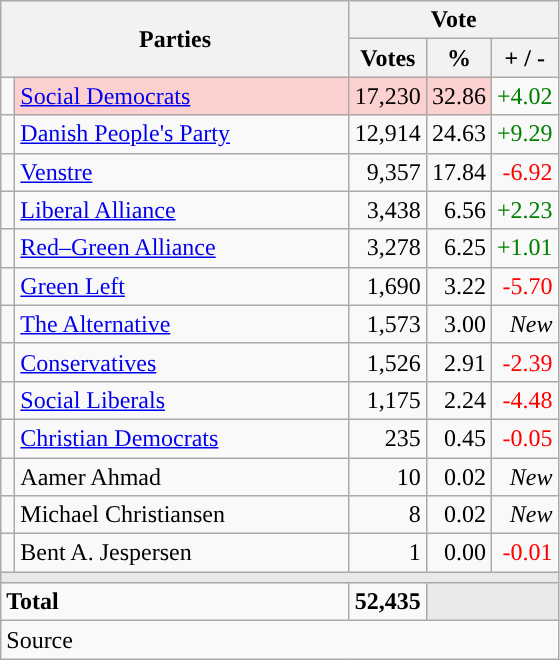<table class="wikitable" style="text-align:right;">
<tr>
<th style="text-align:centre;" rowspan="2" colspan="2" width="225">Parties</th>
<th colspan="3">Vote</th>
</tr>
<tr>
<th width="15">Votes</th>
<th width="15">%</th>
<th width="15">+ / -</th>
</tr>
<tr>
<td width="2" style="color:inherit;background:"></td>
<td bgcolor=#fbd0ce  align="left"><a href='#'>Social Democrats</a></td>
<td bgcolor=#fbd0ce>17,230</td>
<td bgcolor=#fbd0ce>32.86</td>
<td style=color:green;>+4.02</td>
</tr>
<tr>
<td width="2" style="color:inherit;background:"></td>
<td align="left"><a href='#'>Danish People's Party</a></td>
<td>12,914</td>
<td>24.63</td>
<td style=color:green;>+9.29</td>
</tr>
<tr>
<td width="2" style="color:inherit;background:"></td>
<td align="left"><a href='#'>Venstre</a></td>
<td>9,357</td>
<td>17.84</td>
<td style=color:red;>-6.92</td>
</tr>
<tr>
<td width="2" style="color:inherit;background:"></td>
<td align="left"><a href='#'>Liberal Alliance</a></td>
<td>3,438</td>
<td>6.56</td>
<td style=color:green;>+2.23</td>
</tr>
<tr>
<td width="2" style="color:inherit;background:"></td>
<td align="left"><a href='#'>Red–Green Alliance</a></td>
<td>3,278</td>
<td>6.25</td>
<td style=color:green;>+1.01</td>
</tr>
<tr>
<td width="2" style="color:inherit;background:"></td>
<td align="left"><a href='#'>Green Left</a></td>
<td>1,690</td>
<td>3.22</td>
<td style=color:red;>-5.70</td>
</tr>
<tr>
<td width="2" style="color:inherit;background:"></td>
<td align="left"><a href='#'>The Alternative</a></td>
<td>1,573</td>
<td>3.00</td>
<td><em>New</em></td>
</tr>
<tr>
<td width="2" style="color:inherit;background:"></td>
<td align="left"><a href='#'>Conservatives</a></td>
<td>1,526</td>
<td>2.91</td>
<td style=color:red;>-2.39</td>
</tr>
<tr>
<td width="2" style="color:inherit;background:"></td>
<td align="left"><a href='#'>Social Liberals</a></td>
<td>1,175</td>
<td>2.24</td>
<td style=color:red;>-4.48</td>
</tr>
<tr>
<td width="2" style="color:inherit;background:"></td>
<td align="left"><a href='#'>Christian Democrats</a></td>
<td>235</td>
<td>0.45</td>
<td style=color:red;>-0.05</td>
</tr>
<tr>
<td width="2" style="color:inherit;background:"></td>
<td align="left">Aamer Ahmad</td>
<td>10</td>
<td>0.02</td>
<td><em>New</em></td>
</tr>
<tr>
<td width="2" style="color:inherit;background:"></td>
<td align="left">Michael Christiansen</td>
<td>8</td>
<td>0.02</td>
<td><em>New</em></td>
</tr>
<tr>
<td width="2" style="color:inherit;background:"></td>
<td align="left">Bent A. Jespersen</td>
<td>1</td>
<td>0.00</td>
<td style=color:red;>-0.01</td>
</tr>
<tr>
<td colspan="7" bgcolor="#E9E9E9"></td>
</tr>
<tr>
<td align="left" colspan="2"><strong>Total</strong></td>
<td><strong>52,435</strong></td>
<td bgcolor="#E9E9E9" colspan="2"></td>
</tr>
<tr>
<td align="left" colspan="6">Source</td>
</tr>
</table>
